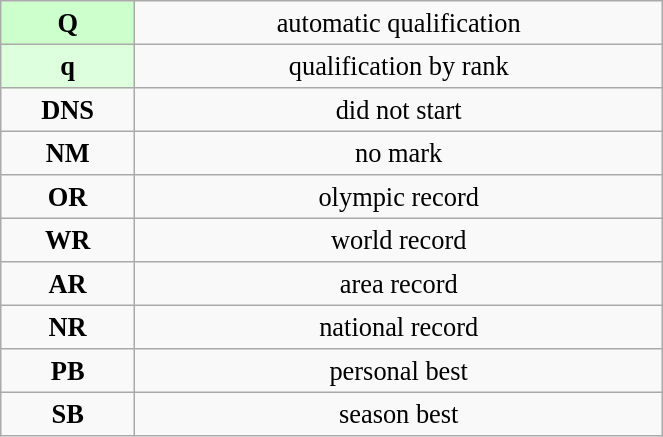<table class="wikitable" style=" text-align:center; font-size:110%;" width="35%">
<tr>
<td bgcolor="ccffcc"><strong>Q</strong></td>
<td>automatic qualification</td>
</tr>
<tr>
<td bgcolor="ddffdd"><strong>q</strong></td>
<td>qualification by rank</td>
</tr>
<tr>
<td><strong>DNS</strong></td>
<td>did not start</td>
</tr>
<tr>
<td><strong>NM</strong></td>
<td>no mark</td>
</tr>
<tr>
<td><strong>OR</strong></td>
<td>olympic record</td>
</tr>
<tr>
<td><strong>WR</strong></td>
<td>world record</td>
</tr>
<tr>
<td><strong>AR</strong></td>
<td>area record</td>
</tr>
<tr>
<td><strong>NR</strong></td>
<td>national record</td>
</tr>
<tr>
<td><strong>PB</strong></td>
<td>personal best</td>
</tr>
<tr>
<td><strong>SB</strong></td>
<td>season best</td>
</tr>
</table>
